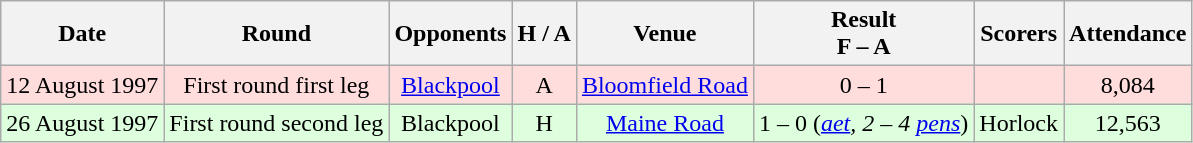<table class="wikitable" style="text-align:center">
<tr>
<th>Date</th>
<th>Round</th>
<th>Opponents</th>
<th>H / A</th>
<th>Venue</th>
<th>Result<br>F – A</th>
<th>Scorers</th>
<th>Attendance</th>
</tr>
<tr bgcolor="#ffdddd">
<td>12 August 1997</td>
<td>First round first leg</td>
<td><a href='#'>Blackpool</a></td>
<td>A</td>
<td><a href='#'>Bloomfield Road</a></td>
<td>0 – 1</td>
<td></td>
<td>8,084</td>
</tr>
<tr bgcolor="#ddffdd">
<td>26 August 1997</td>
<td>First round second leg</td>
<td>Blackpool</td>
<td>H</td>
<td><a href='#'>Maine Road</a></td>
<td>1 – 0 (<em><a href='#'>aet</a>, 2 – 4 <a href='#'>pens</a></em>)</td>
<td>Horlock</td>
<td>12,563</td>
</tr>
</table>
